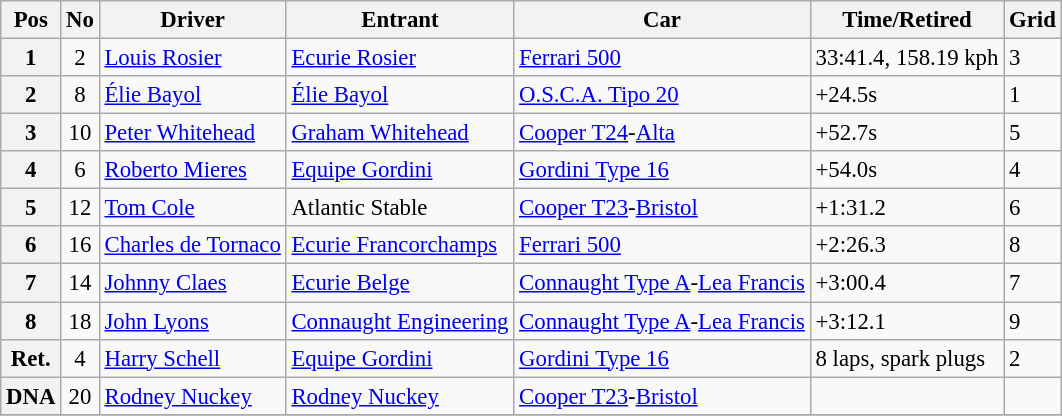<table class="wikitable" style="font-size: 95%;">
<tr>
<th>Pos</th>
<th>No</th>
<th>Driver</th>
<th>Entrant</th>
<th>Car</th>
<th>Time/Retired</th>
<th>Grid</th>
</tr>
<tr>
<th>1</th>
<td align="center">2</td>
<td> <a href='#'>Louis Rosier</a></td>
<td><a href='#'>Ecurie Rosier</a></td>
<td><a href='#'>Ferrari 500</a></td>
<td>33:41.4, 158.19 kph</td>
<td>3</td>
</tr>
<tr>
<th>2</th>
<td align="center">8</td>
<td> <a href='#'>Élie Bayol</a></td>
<td><a href='#'>Élie Bayol</a></td>
<td><a href='#'>O.S.C.A. Tipo 20</a></td>
<td>+24.5s</td>
<td>1</td>
</tr>
<tr>
<th>3</th>
<td align="center">10</td>
<td> <a href='#'>Peter Whitehead</a></td>
<td><a href='#'>Graham Whitehead</a></td>
<td><a href='#'>Cooper T24</a>-<a href='#'>Alta</a></td>
<td>+52.7s</td>
<td>5</td>
</tr>
<tr>
<th>4</th>
<td align="center">6</td>
<td> <a href='#'>Roberto Mieres</a></td>
<td><a href='#'>Equipe Gordini</a></td>
<td><a href='#'>Gordini Type 16</a></td>
<td>+54.0s</td>
<td>4</td>
</tr>
<tr>
<th>5</th>
<td align="center">12</td>
<td> <a href='#'>Tom Cole</a></td>
<td>Atlantic Stable</td>
<td><a href='#'>Cooper T23</a>-<a href='#'>Bristol</a></td>
<td>+1:31.2</td>
<td>6</td>
</tr>
<tr>
<th>6</th>
<td align="center">16</td>
<td> <a href='#'>Charles de Tornaco</a></td>
<td><a href='#'>Ecurie Francorchamps</a></td>
<td><a href='#'>Ferrari 500</a></td>
<td>+2:26.3</td>
<td>8</td>
</tr>
<tr>
<th>7</th>
<td align="center">14</td>
<td> <a href='#'>Johnny Claes</a></td>
<td><a href='#'>Ecurie Belge</a></td>
<td><a href='#'>Connaught Type A</a>-<a href='#'>Lea Francis</a></td>
<td>+3:00.4</td>
<td>7</td>
</tr>
<tr>
<th>8</th>
<td align="center">18</td>
<td> <a href='#'>John Lyons</a></td>
<td><a href='#'>Connaught Engineering</a></td>
<td><a href='#'>Connaught Type A</a>-<a href='#'>Lea Francis</a></td>
<td>+3:12.1</td>
<td>9</td>
</tr>
<tr>
<th>Ret.</th>
<td align="center">4</td>
<td> <a href='#'>Harry Schell</a></td>
<td><a href='#'>Equipe Gordini</a></td>
<td><a href='#'>Gordini Type 16</a></td>
<td>8 laps, spark plugs</td>
<td>2</td>
</tr>
<tr>
<th>DNA</th>
<td align="center">20</td>
<td> <a href='#'>Rodney Nuckey</a></td>
<td><a href='#'>Rodney Nuckey</a></td>
<td><a href='#'>Cooper T23</a>-<a href='#'>Bristol</a></td>
<td></td>
<td></td>
</tr>
<tr>
</tr>
</table>
